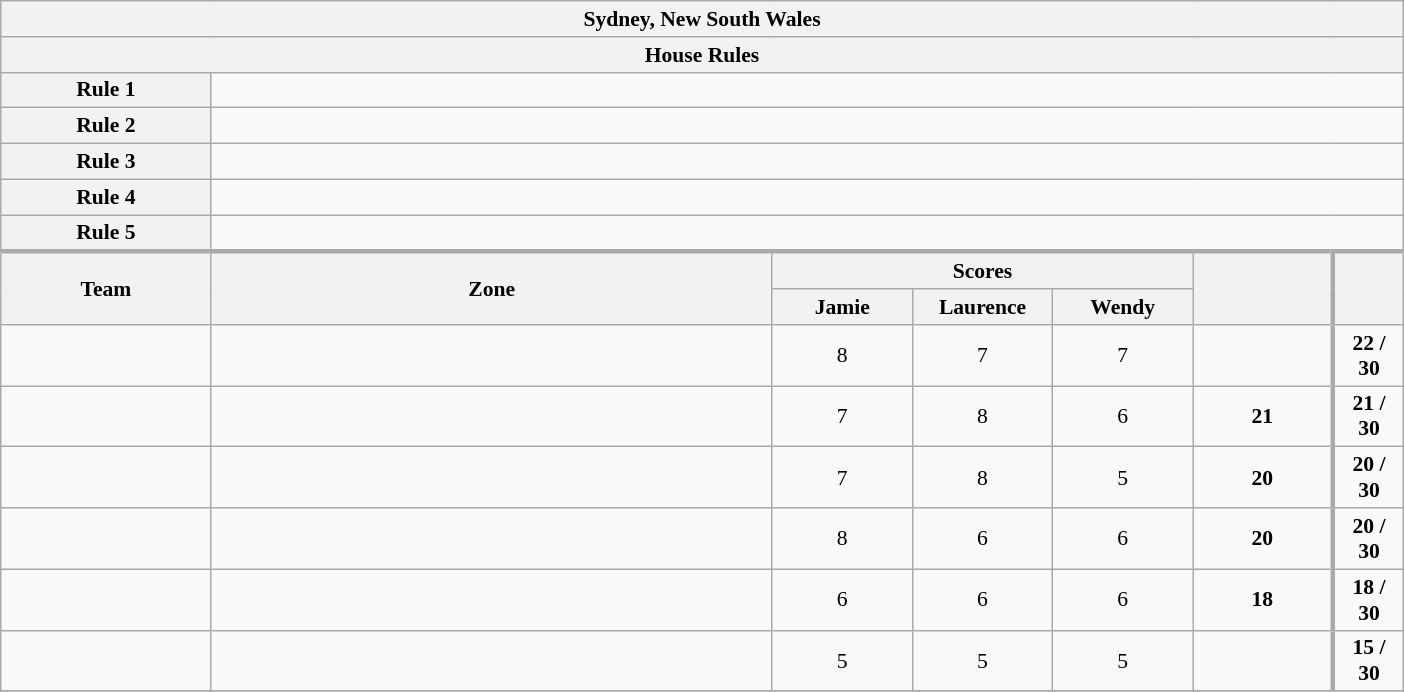<table class="wikitable plainrowheaders" style="text-align:center; font-size:90%; width:65em;">
<tr>
<th colspan="8" >Sydney, New South Wales</th>
</tr>
<tr>
<th colspan="8">House Rules</th>
</tr>
<tr>
<th>Rule 1</th>
<td colspan="8"></td>
</tr>
<tr>
<th>Rule 2</th>
<td colspan="8"></td>
</tr>
<tr>
<th>Rule 3</th>
<td colspan="8"></td>
</tr>
<tr>
<th>Rule 4</th>
<td colspan="8"></td>
</tr>
<tr>
<th>Rule 5</th>
<td colspan="8"></td>
</tr>
<tr style="border-top:3px solid #aaa;">
<th rowspan="2">Team</th>
<th rowspan="2" style="width:40%;">Zone</th>
<th colspan="3" style="width:40%;">Scores</th>
<th rowspan="2" style="width:10%;"></th>
<th rowspan="2" style="width:10%; border-left:3px solid #aaa;"></th>
</tr>
<tr>
<th style="width:10%;">Jamie</th>
<th style="width:10%;">Laurence</th>
<th style="width:10%;">Wendy</th>
</tr>
<tr>
<td style="width:15%;"></td>
<td></td>
<td>8</td>
<td>7</td>
<td>7</td>
<td></td>
<td style="border-left:3px solid #aaa;"><strong>22 / 30</strong></td>
</tr>
<tr>
<td style="width:15%;"></td>
<td></td>
<td>7</td>
<td>8</td>
<td>6</td>
<td><strong>21</strong></td>
<td style="border-left:3px solid #aaa;"><strong>21 / 30</strong></td>
</tr>
<tr>
<td style="width:15%;"></td>
<td></td>
<td>7</td>
<td>8</td>
<td>5</td>
<td><strong>20</strong></td>
<td style="border-left:3px solid #aaa;"><strong>20 / 30</strong></td>
</tr>
<tr>
<td style="width:15%;"></td>
<td></td>
<td>8</td>
<td>6</td>
<td>6</td>
<td><strong>20</strong></td>
<td style="border-left:3px solid #aaa;"><strong>20 / 30</strong></td>
</tr>
<tr>
<td style="width:15%;"></td>
<td></td>
<td>6</td>
<td>6</td>
<td>6</td>
<td><strong>18</strong></td>
<td style="border-left:3px solid #aaa;"><strong>18 / 30</strong></td>
</tr>
<tr>
<td style="width:15%;"></td>
<td></td>
<td>5</td>
<td>5</td>
<td>5</td>
<td></td>
<td style="border-left:3px solid #aaa;"><strong>15 / 30</strong></td>
</tr>
<tr>
</tr>
</table>
